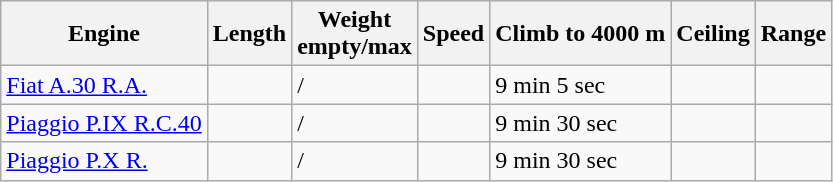<table class="wikitable">
<tr>
<th>Engine</th>
<th>Length</th>
<th>Weight<br> empty/max</th>
<th>Speed</th>
<th>Climb to 4000 m</th>
<th>Ceiling</th>
<th>Range</th>
</tr>
<tr>
<td><a href='#'>Fiat A.30 R.A.</a></td>
<td></td>
<td> / </td>
<td></td>
<td>9 min 5 sec</td>
<td></td>
<td></td>
</tr>
<tr>
<td><a href='#'>Piaggio P.IX R.C.40</a></td>
<td></td>
<td> / </td>
<td></td>
<td>9 min 30 sec</td>
<td></td>
<td></td>
</tr>
<tr>
<td><a href='#'>Piaggio P.X R.</a></td>
<td></td>
<td> / </td>
<td></td>
<td>9 min 30 sec</td>
<td></td>
<td></td>
</tr>
</table>
